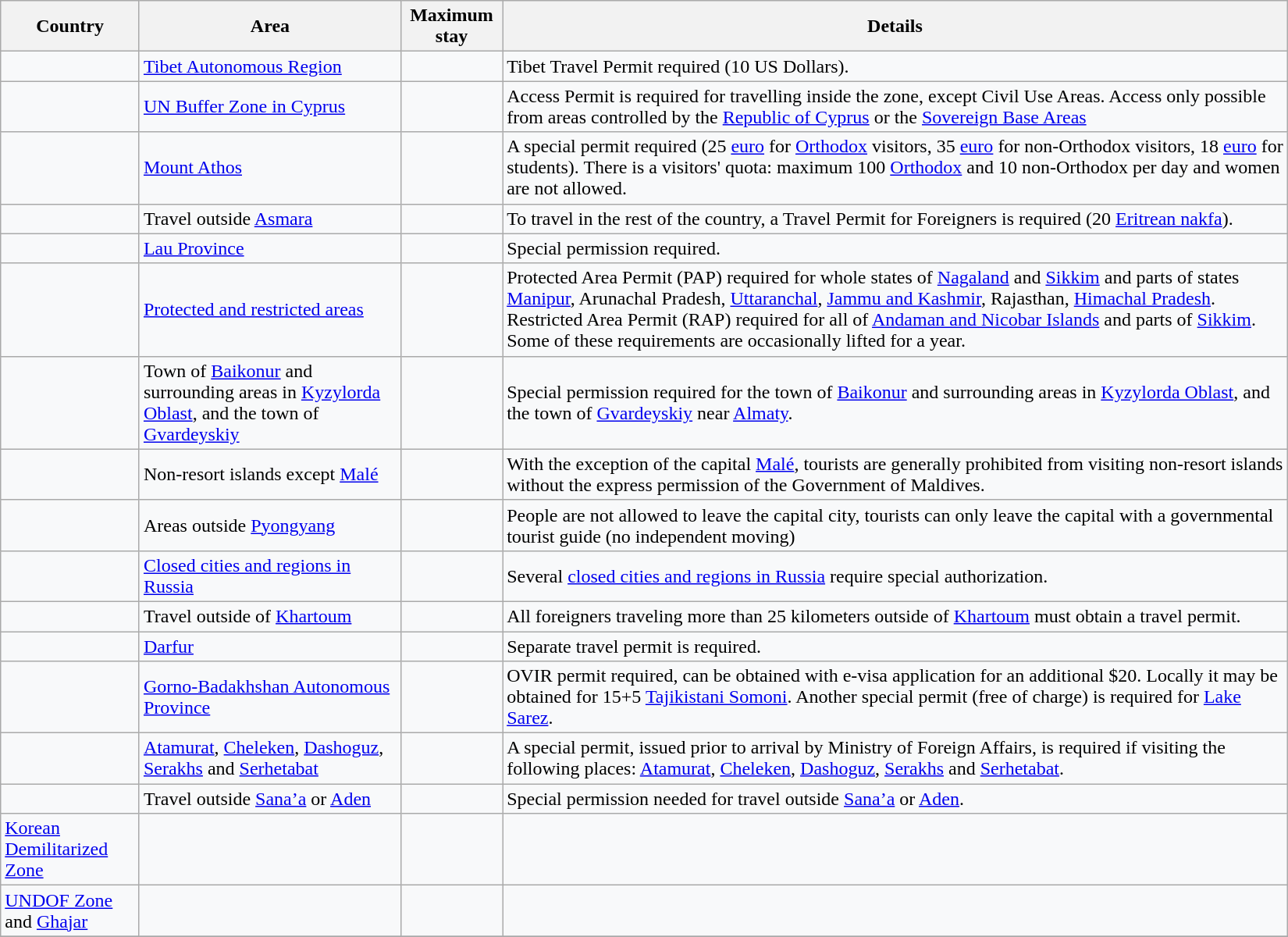<table class="wikitable sortable sticky-header" style="text-align:left;background:#f8f9faff;" align="left" width=1100>
<tr>
<th>Country</th>
<th>Area</th>
<th>Maximum stay</th>
<th>Details</th>
</tr>
<tr>
<td></td>
<td><a href='#'>Tibet Autonomous Region</a></td>
<td></td>
<td>Tibet Travel Permit required (10 US Dollars).</td>
</tr>
<tr>
<td> </td>
<td><a href='#'>UN Buffer Zone in Cyprus</a></td>
<td></td>
<td>Access Permit is required for travelling inside the zone, except Civil Use Areas. Access only possible from areas controlled by the <a href='#'>Republic of Cyprus</a> or the <a href='#'>Sovereign Base Areas</a></td>
</tr>
<tr>
<td> </td>
<td><a href='#'>Mount Athos</a></td>
<td></td>
<td>A special permit required (25 <a href='#'>euro</a> for <a href='#'>Orthodox</a> visitors, 35 <a href='#'>euro</a> for non-Orthodox visitors, 18 <a href='#'>euro</a> for students). There is a visitors' quota: maximum 100 <a href='#'>Orthodox</a> and 10 non-Orthodox per day and women are not allowed.</td>
</tr>
<tr>
<td></td>
<td>Travel outside <a href='#'>Asmara</a></td>
<td></td>
<td>To travel in the rest of the country, a Travel Permit for Foreigners is required (20 <a href='#'>Eritrean nakfa</a>).</td>
</tr>
<tr>
<td></td>
<td><a href='#'>Lau Province</a></td>
<td></td>
<td>Special permission required.</td>
</tr>
<tr>
<td></td>
<td><a href='#'>Protected and restricted areas</a></td>
<td></td>
<td>Protected Area Permit (PAP) required for whole states of <a href='#'>Nagaland</a> and <a href='#'>Sikkim</a> and parts of states <a href='#'>Manipur</a>, Arunachal Pradesh, <a href='#'>Uttaranchal</a>, <a href='#'>Jammu and Kashmir</a>, Rajasthan, <a href='#'>Himachal Pradesh</a>. Restricted Area Permit (RAP) required for all of <a href='#'>Andaman and Nicobar Islands</a> and parts of <a href='#'>Sikkim</a>. Some of these requirements are occasionally lifted for a year.</td>
</tr>
<tr>
<td></td>
<td>Town of <a href='#'>Baikonur</a> and surrounding areas in <a href='#'>Kyzylorda Oblast</a>, and the town of <a href='#'>Gvardeyskiy</a></td>
<td></td>
<td>Special permission required for the town of <a href='#'>Baikonur</a> and surrounding areas in <a href='#'>Kyzylorda Oblast</a>, and the town of <a href='#'>Gvardeyskiy</a> near <a href='#'>Almaty</a>.</td>
</tr>
<tr>
<td></td>
<td>Non-resort islands except <a href='#'>Malé</a></td>
<td></td>
<td>With the exception of the capital <a href='#'>Malé</a>, tourists are generally prohibited from visiting non-resort islands without the express permission of the Government of Maldives.</td>
</tr>
<tr>
<td></td>
<td>Areas outside <a href='#'>Pyongyang</a></td>
<td></td>
<td>People are not allowed to leave the capital city, tourists can only leave the capital with a governmental tourist guide (no independent moving)</td>
</tr>
<tr>
<td></td>
<td><a href='#'>Closed cities and regions in Russia</a></td>
<td></td>
<td>Several <a href='#'>closed cities and regions in Russia</a> require special authorization.</td>
</tr>
<tr>
<td></td>
<td>Travel outside of <a href='#'>Khartoum</a></td>
<td></td>
<td>All foreigners traveling more than 25 kilometers outside of <a href='#'>Khartoum</a> must obtain a travel permit.</td>
</tr>
<tr>
<td></td>
<td><a href='#'>Darfur</a></td>
<td></td>
<td>Separate travel permit is required.</td>
</tr>
<tr>
<td></td>
<td><a href='#'>Gorno-Badakhshan Autonomous Province</a></td>
<td></td>
<td>OVIR permit required, can be obtained with e-visa application for an additional $20. Locally it may be obtained for 15+5 <a href='#'>Tajikistani Somoni</a>. Another special permit (free of charge) is required for <a href='#'>Lake Sarez</a>.</td>
</tr>
<tr>
<td></td>
<td><a href='#'>Atamurat</a>, <a href='#'>Cheleken</a>, <a href='#'>Dashoguz</a>, <a href='#'>Serakhs</a> and <a href='#'>Serhetabat</a></td>
<td></td>
<td>A special permit, issued prior to arrival by Ministry of Foreign Affairs, is required if visiting the following places: <a href='#'>Atamurat</a>, <a href='#'>Cheleken</a>, <a href='#'>Dashoguz</a>, <a href='#'>Serakhs</a> and <a href='#'>Serhetabat</a>.</td>
</tr>
<tr>
<td></td>
<td>Travel outside <a href='#'>Sana’a</a> or <a href='#'>Aden</a></td>
<td></td>
<td>Special permission needed for travel outside <a href='#'>Sana’a</a> or <a href='#'>Aden</a>.</td>
</tr>
<tr>
<td> <a href='#'>Korean Demilitarized Zone</a></td>
<td></td>
<td></td>
<td></td>
</tr>
<tr>
<td> <a href='#'>UNDOF Zone</a> and <a href='#'>Ghajar</a></td>
<td></td>
<td></td>
<td></td>
</tr>
<tr>
</tr>
</table>
